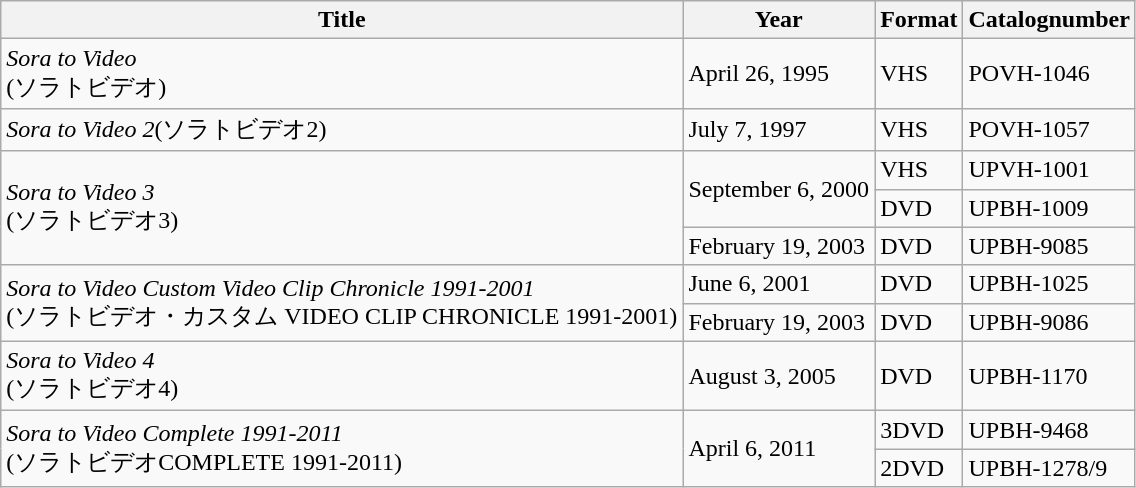<table class="wikitable">
<tr>
<th>Title</th>
<th>Year</th>
<th>Format</th>
<th>Catalognumber</th>
</tr>
<tr>
<td><em>Sora to Video</em><br>(ソラトビデオ)</td>
<td>April 26, 1995</td>
<td>VHS</td>
<td>POVH-1046</td>
</tr>
<tr>
<td><em>Sora to Video 2</em>(ソラトビデオ2)</td>
<td>July 7, 1997</td>
<td>VHS</td>
<td>POVH-1057</td>
</tr>
<tr>
<td colspan="1" rowspan="3"><em>Sora to Video 3</em><br>(ソラトビデオ3)</td>
<td colspan="1" rowspan="2">September 6, 2000</td>
<td>VHS</td>
<td>UPVH-1001</td>
</tr>
<tr>
<td>DVD</td>
<td>UPBH-1009</td>
</tr>
<tr>
<td>February 19, 2003</td>
<td>DVD</td>
<td>UPBH-9085</td>
</tr>
<tr>
<td colspan="1" rowspan="2"><em>Sora to Video Custom Video Clip Chronicle 1991-2001</em><br>(ソラトビデオ・カスタム VIDEO CLIP CHRONICLE 1991-2001)</td>
<td>June 6, 2001</td>
<td>DVD</td>
<td>UPBH-1025</td>
</tr>
<tr>
<td>February 19, 2003</td>
<td>DVD</td>
<td>UPBH-9086</td>
</tr>
<tr>
<td><em>Sora to Video 4</em><br>(ソラトビデオ4)</td>
<td>August 3, 2005</td>
<td>DVD</td>
<td>UPBH-1170</td>
</tr>
<tr>
<td colspan="1" rowspan="2"><em>Sora to Video Complete 1991-2011</em><br>(ソラトビデオCOMPLETE 1991-2011)</td>
<td colspan="1" rowspan="2">April 6, 2011</td>
<td>3DVD</td>
<td>UPBH-9468</td>
</tr>
<tr>
<td>2DVD</td>
<td>UPBH-1278/9</td>
</tr>
</table>
